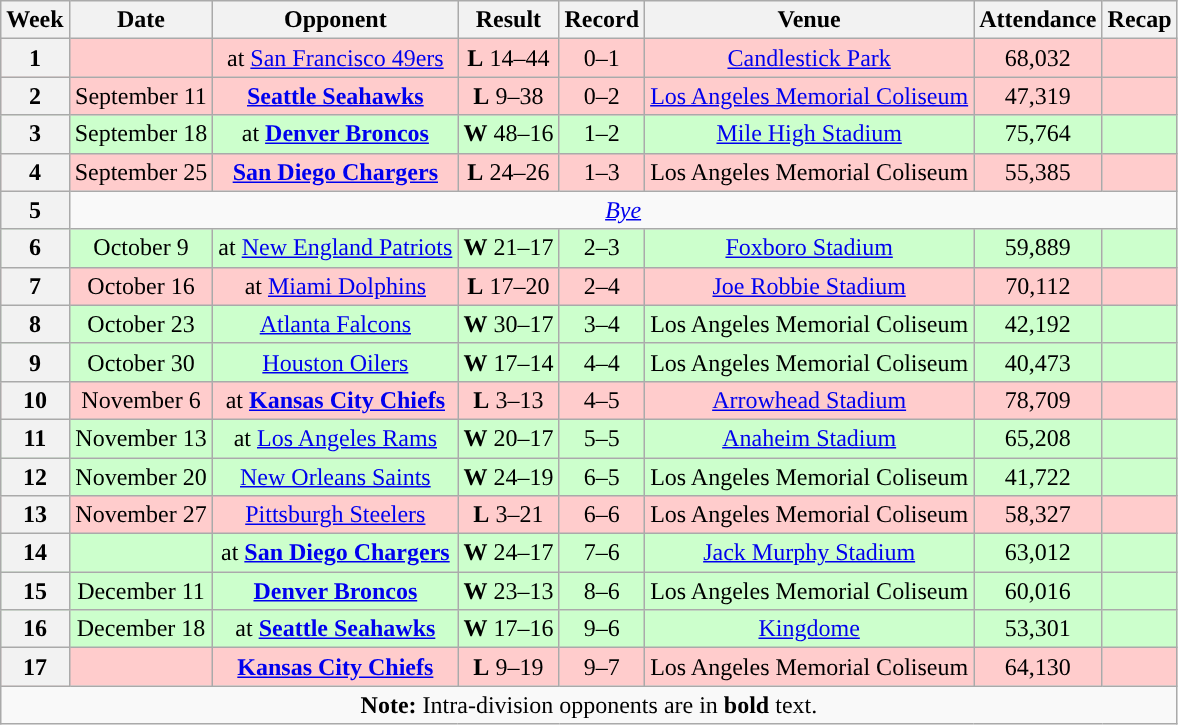<table class="wikitable" style="text-align:center">
<tr>
<th>Week</th>
<th>Date</th>
<th>Opponent</th>
<th>Result</th>
<th>Record</th>
<th>Venue</th>
<th>Attendance</th>
<th>Recap</th>
</tr>
<tr style="background: #fcc;">
<th>1</th>
<td></td>
<td>at <a href='#'>San Francisco 49ers</a></td>
<td><strong>L</strong> 14–44</td>
<td>0–1</td>
<td><a href='#'>Candlestick Park</a></td>
<td>68,032</td>
<td></td>
</tr>
<tr style="background: #fcc;">
<th>2</th>
<td>September 11</td>
<td><strong><a href='#'>Seattle Seahawks</a></strong></td>
<td><strong>L</strong> 9–38</td>
<td>0–2</td>
<td><a href='#'>Los Angeles Memorial Coliseum</a></td>
<td>47,319</td>
<td></td>
</tr>
<tr style="background: #cfc;">
<th>3</th>
<td>September 18</td>
<td>at <strong><a href='#'>Denver Broncos</a></strong></td>
<td><strong>W</strong> 48–16</td>
<td>1–2</td>
<td><a href='#'>Mile High Stadium</a></td>
<td>75,764</td>
<td></td>
</tr>
<tr style="background: #fcc;">
<th>4</th>
<td>September 25</td>
<td><strong><a href='#'>San Diego Chargers</a></strong></td>
<td><strong>L</strong> 24–26</td>
<td>1–3</td>
<td>Los Angeles Memorial Coliseum</td>
<td>55,385</td>
<td></td>
</tr>
<tr>
<th>5</th>
<td colspan="7"><em><a href='#'>Bye</a></em></td>
</tr>
<tr style="background: #cfc;">
<th>6</th>
<td>October 9</td>
<td>at <a href='#'>New England Patriots</a></td>
<td><strong>W</strong> 21–17</td>
<td>2–3</td>
<td><a href='#'>Foxboro Stadium</a></td>
<td>59,889</td>
<td></td>
</tr>
<tr style="background: #fcc;">
<th>7</th>
<td>October 16</td>
<td>at <a href='#'>Miami Dolphins</a></td>
<td><strong>L</strong> 17–20</td>
<td>2–4</td>
<td><a href='#'>Joe Robbie Stadium</a></td>
<td>70,112</td>
<td></td>
</tr>
<tr style="background: #cfc;">
<th>8</th>
<td>October 23</td>
<td><a href='#'>Atlanta Falcons</a></td>
<td><strong>W</strong> 30–17</td>
<td>3–4</td>
<td>Los Angeles Memorial Coliseum</td>
<td>42,192</td>
<td></td>
</tr>
<tr style="background: #cfc;">
<th>9</th>
<td>October 30</td>
<td><a href='#'>Houston Oilers</a></td>
<td><strong>W</strong> 17–14</td>
<td>4–4</td>
<td>Los Angeles Memorial Coliseum</td>
<td>40,473</td>
<td></td>
</tr>
<tr style="background: #fcc;">
<th>10</th>
<td>November 6</td>
<td>at <strong><a href='#'>Kansas City Chiefs</a></strong></td>
<td><strong>L</strong> 3–13</td>
<td>4–5</td>
<td><a href='#'>Arrowhead Stadium</a></td>
<td>78,709</td>
<td></td>
</tr>
<tr style="background: #cfc;">
<th>11</th>
<td>November 13</td>
<td>at <a href='#'>Los Angeles Rams</a></td>
<td><strong>W</strong> 20–17</td>
<td>5–5</td>
<td><a href='#'>Anaheim Stadium</a></td>
<td>65,208</td>
<td></td>
</tr>
<tr style="background: #cfc;">
<th>12</th>
<td>November 20</td>
<td><a href='#'>New Orleans Saints</a></td>
<td><strong>W</strong> 24–19</td>
<td>6–5</td>
<td>Los Angeles Memorial Coliseum</td>
<td>41,722</td>
<td></td>
</tr>
<tr style="background: #fcc;">
<th>13</th>
<td>November 27</td>
<td><a href='#'>Pittsburgh Steelers</a></td>
<td><strong>L</strong> 3–21</td>
<td>6–6</td>
<td>Los Angeles Memorial Coliseum</td>
<td>58,327</td>
<td></td>
</tr>
<tr style="background: #cfc;">
<th>14</th>
<td></td>
<td>at <strong><a href='#'>San Diego Chargers</a></strong></td>
<td><strong>W</strong> 24–17</td>
<td>7–6</td>
<td><a href='#'>Jack Murphy Stadium</a></td>
<td>63,012</td>
<td></td>
</tr>
<tr style="background: #cfc;">
<th>15</th>
<td>December 11</td>
<td><strong><a href='#'>Denver Broncos</a></strong></td>
<td><strong>W</strong> 23–13</td>
<td>8–6</td>
<td>Los Angeles Memorial Coliseum</td>
<td>60,016</td>
<td></td>
</tr>
<tr style="background: #cfc;">
<th>16</th>
<td>December 18</td>
<td>at <strong><a href='#'>Seattle Seahawks</a></strong></td>
<td><strong>W</strong> 17–16</td>
<td>9–6</td>
<td><a href='#'>Kingdome</a></td>
<td>53,301</td>
<td></td>
</tr>
<tr style="background: #fcc;">
<th>17</th>
<td></td>
<td><strong><a href='#'>Kansas City Chiefs</a></strong></td>
<td><strong>L</strong> 9–19</td>
<td>9–7</td>
<td>Los Angeles Memorial Coliseum</td>
<td>64,130</td>
<td></td>
</tr>
<tr>
<td colspan="8"><strong>Note:</strong> Intra-division opponents are in <strong>bold</strong> text.</td>
</tr>
</table>
